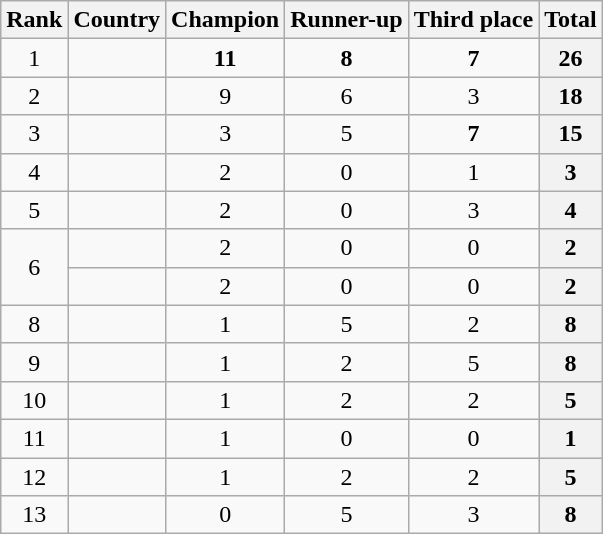<table class="wikitable" style="text-align:center">
<tr>
<th>Rank</th>
<th>Country</th>
<th>Champion</th>
<th>Runner-up</th>
<th>Third place</th>
<th>Total</th>
</tr>
<tr>
<td>1</td>
<td align=left></td>
<td><strong>11</strong></td>
<td><strong>8</strong></td>
<td><strong>7</strong></td>
<th>26</th>
</tr>
<tr>
<td>2</td>
<td align=left></td>
<td>9</td>
<td>6</td>
<td>3</td>
<th>18</th>
</tr>
<tr>
<td>3</td>
<td align=left></td>
<td>3</td>
<td>5</td>
<td><strong>7</strong></td>
<th>15</th>
</tr>
<tr>
<td>4</td>
<td align=left></td>
<td>2</td>
<td>0</td>
<td>1</td>
<th>3</th>
</tr>
<tr>
<td>5</td>
<td align="left"></td>
<td>2</td>
<td>0</td>
<td>3</td>
<th>4</th>
</tr>
<tr>
<td rowspan="2">6</td>
<td align="left"></td>
<td>2</td>
<td>0</td>
<td>0</td>
<th>2</th>
</tr>
<tr>
<td align=left></td>
<td>2</td>
<td>0</td>
<td>0</td>
<th>2</th>
</tr>
<tr>
<td>8</td>
<td align=left></td>
<td>1</td>
<td>5</td>
<td>2</td>
<th>8</th>
</tr>
<tr>
<td>9</td>
<td align=left></td>
<td>1</td>
<td>2</td>
<td>5</td>
<th>8</th>
</tr>
<tr>
<td>10</td>
<td align=left></td>
<td>1</td>
<td>2</td>
<td>2</td>
<th>5</th>
</tr>
<tr>
<td>11</td>
<td align=left></td>
<td>1</td>
<td>0</td>
<td>0</td>
<th>1</th>
</tr>
<tr>
<td>12</td>
<td align=left></td>
<td>1</td>
<td>2</td>
<td>2</td>
<th>5</th>
</tr>
<tr>
<td>13</td>
<td align=left></td>
<td>0</td>
<td>5</td>
<td>3</td>
<th>8</th>
</tr>
</table>
